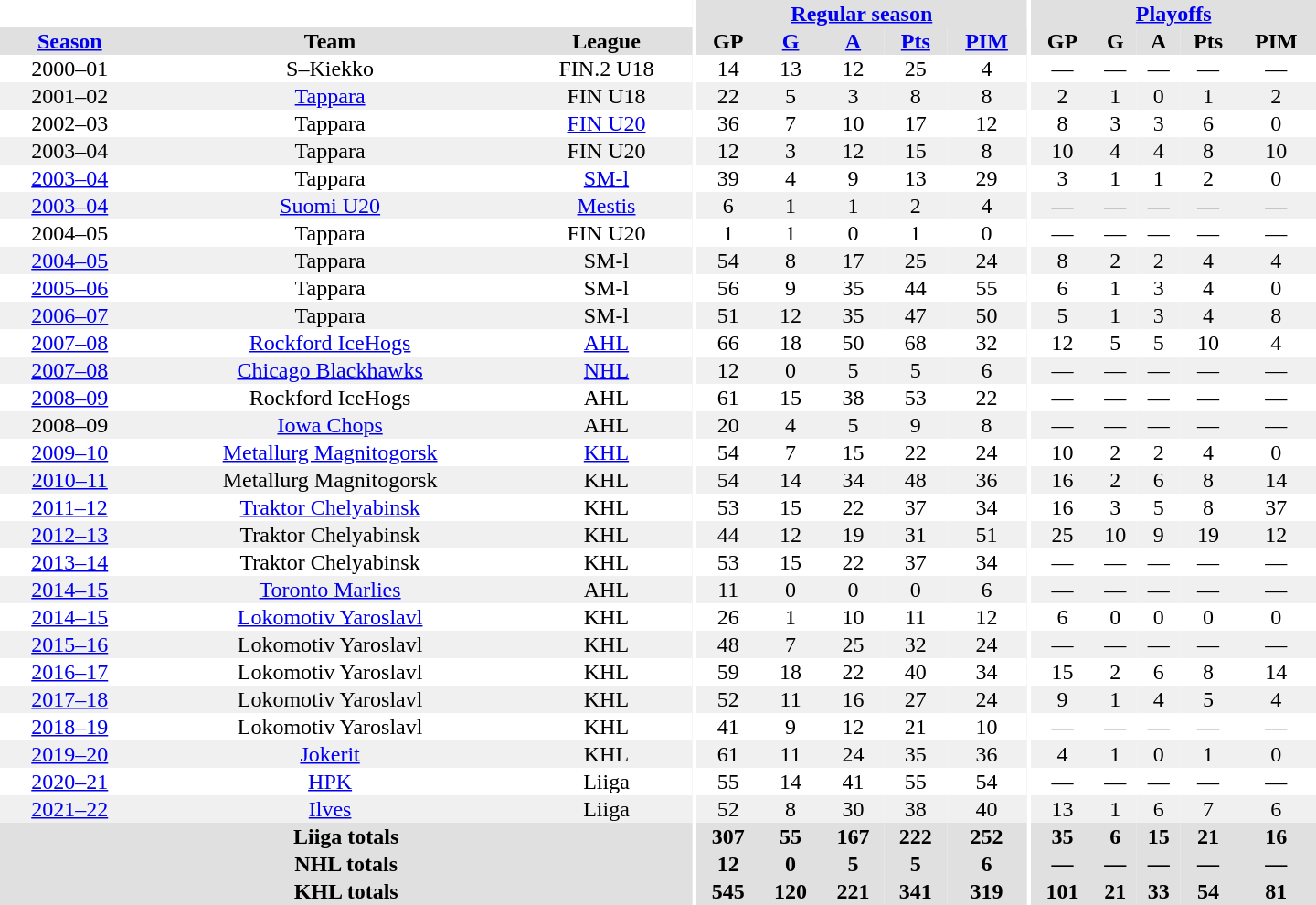<table border="0" cellpadding="1" cellspacing="0" style="text-align:center; width:60em">
<tr bgcolor="#e0e0e0">
<th colspan="3" bgcolor="#ffffff"></th>
<th rowspan="99" bgcolor="#ffffff"></th>
<th colspan="5"><a href='#'>Regular season</a></th>
<th rowspan="99" bgcolor="#ffffff"></th>
<th colspan="5"><a href='#'>Playoffs</a></th>
</tr>
<tr bgcolor="#e0e0e0">
<th><a href='#'>Season</a></th>
<th>Team</th>
<th>League</th>
<th>GP</th>
<th><a href='#'>G</a></th>
<th><a href='#'>A</a></th>
<th><a href='#'>Pts</a></th>
<th><a href='#'>PIM</a></th>
<th>GP</th>
<th>G</th>
<th>A</th>
<th>Pts</th>
<th>PIM</th>
</tr>
<tr>
<td>2000–01</td>
<td>S–Kiekko</td>
<td>FIN.2 U18</td>
<td>14</td>
<td>13</td>
<td>12</td>
<td>25</td>
<td>4</td>
<td>—</td>
<td>—</td>
<td>—</td>
<td>—</td>
<td>—</td>
</tr>
<tr bgcolor="#f0f0f0">
<td>2001–02</td>
<td><a href='#'>Tappara</a></td>
<td>FIN U18</td>
<td>22</td>
<td>5</td>
<td>3</td>
<td>8</td>
<td>8</td>
<td>2</td>
<td>1</td>
<td>0</td>
<td>1</td>
<td>2</td>
</tr>
<tr>
<td>2002–03</td>
<td>Tappara</td>
<td><a href='#'>FIN U20</a></td>
<td>36</td>
<td>7</td>
<td>10</td>
<td>17</td>
<td>12</td>
<td>8</td>
<td>3</td>
<td>3</td>
<td>6</td>
<td>0</td>
</tr>
<tr bgcolor="#f0f0f0">
<td>2003–04</td>
<td>Tappara</td>
<td>FIN U20</td>
<td>12</td>
<td>3</td>
<td>12</td>
<td>15</td>
<td>8</td>
<td>10</td>
<td>4</td>
<td>4</td>
<td>8</td>
<td>10</td>
</tr>
<tr>
<td><a href='#'>2003–04</a></td>
<td>Tappara</td>
<td><a href='#'>SM-l</a></td>
<td>39</td>
<td>4</td>
<td>9</td>
<td>13</td>
<td>29</td>
<td>3</td>
<td>1</td>
<td>1</td>
<td>2</td>
<td>0</td>
</tr>
<tr bgcolor="#f0f0f0">
<td><a href='#'>2003–04</a></td>
<td><a href='#'>Suomi U20</a></td>
<td><a href='#'>Mestis</a></td>
<td>6</td>
<td>1</td>
<td>1</td>
<td>2</td>
<td>4</td>
<td>—</td>
<td>—</td>
<td>—</td>
<td>—</td>
<td>—</td>
</tr>
<tr>
<td>2004–05</td>
<td>Tappara</td>
<td>FIN U20</td>
<td>1</td>
<td>1</td>
<td>0</td>
<td>1</td>
<td>0</td>
<td>—</td>
<td>—</td>
<td>—</td>
<td>—</td>
<td>—</td>
</tr>
<tr bgcolor="#f0f0f0">
<td><a href='#'>2004–05</a></td>
<td>Tappara</td>
<td>SM-l</td>
<td>54</td>
<td>8</td>
<td>17</td>
<td>25</td>
<td>24</td>
<td>8</td>
<td>2</td>
<td>2</td>
<td>4</td>
<td>4</td>
</tr>
<tr>
<td><a href='#'>2005–06</a></td>
<td>Tappara</td>
<td>SM-l</td>
<td>56</td>
<td>9</td>
<td>35</td>
<td>44</td>
<td>55</td>
<td>6</td>
<td>1</td>
<td>3</td>
<td>4</td>
<td>0</td>
</tr>
<tr bgcolor="#f0f0f0">
<td><a href='#'>2006–07</a></td>
<td>Tappara</td>
<td>SM-l</td>
<td>51</td>
<td>12</td>
<td>35</td>
<td>47</td>
<td>50</td>
<td>5</td>
<td>1</td>
<td>3</td>
<td>4</td>
<td>8</td>
</tr>
<tr>
<td><a href='#'>2007–08</a></td>
<td><a href='#'>Rockford IceHogs</a></td>
<td><a href='#'>AHL</a></td>
<td>66</td>
<td>18</td>
<td>50</td>
<td>68</td>
<td>32</td>
<td>12</td>
<td>5</td>
<td>5</td>
<td>10</td>
<td>4</td>
</tr>
<tr bgcolor="#f0f0f0">
<td><a href='#'>2007–08</a></td>
<td><a href='#'>Chicago Blackhawks</a></td>
<td><a href='#'>NHL</a></td>
<td>12</td>
<td>0</td>
<td>5</td>
<td>5</td>
<td>6</td>
<td>—</td>
<td>—</td>
<td>—</td>
<td>—</td>
<td>—</td>
</tr>
<tr>
<td><a href='#'>2008–09</a></td>
<td>Rockford IceHogs</td>
<td>AHL</td>
<td>61</td>
<td>15</td>
<td>38</td>
<td>53</td>
<td>22</td>
<td>—</td>
<td>—</td>
<td>—</td>
<td>—</td>
<td>—</td>
</tr>
<tr bgcolor="#f0f0f0">
<td>2008–09</td>
<td><a href='#'>Iowa Chops</a></td>
<td>AHL</td>
<td>20</td>
<td>4</td>
<td>5</td>
<td>9</td>
<td>8</td>
<td>—</td>
<td>—</td>
<td>—</td>
<td>—</td>
<td>—</td>
</tr>
<tr>
<td><a href='#'>2009–10</a></td>
<td><a href='#'>Metallurg Magnitogorsk</a></td>
<td><a href='#'>KHL</a></td>
<td>54</td>
<td>7</td>
<td>15</td>
<td>22</td>
<td>24</td>
<td>10</td>
<td>2</td>
<td>2</td>
<td>4</td>
<td>0</td>
</tr>
<tr bgcolor="#f0f0f0">
<td><a href='#'>2010–11</a></td>
<td>Metallurg Magnitogorsk</td>
<td>KHL</td>
<td>54</td>
<td>14</td>
<td>34</td>
<td>48</td>
<td>36</td>
<td>16</td>
<td>2</td>
<td>6</td>
<td>8</td>
<td>14</td>
</tr>
<tr>
<td><a href='#'>2011–12</a></td>
<td><a href='#'>Traktor Chelyabinsk</a></td>
<td>KHL</td>
<td>53</td>
<td>15</td>
<td>22</td>
<td>37</td>
<td>34</td>
<td>16</td>
<td>3</td>
<td>5</td>
<td>8</td>
<td>37</td>
</tr>
<tr bgcolor="#f0f0f0">
<td><a href='#'>2012–13</a></td>
<td>Traktor Chelyabinsk</td>
<td>KHL</td>
<td>44</td>
<td>12</td>
<td>19</td>
<td>31</td>
<td>51</td>
<td>25</td>
<td>10</td>
<td>9</td>
<td>19</td>
<td>12</td>
</tr>
<tr>
<td><a href='#'>2013–14</a></td>
<td>Traktor Chelyabinsk</td>
<td>KHL</td>
<td>53</td>
<td>15</td>
<td>22</td>
<td>37</td>
<td>34</td>
<td>—</td>
<td>—</td>
<td>—</td>
<td>—</td>
<td>—</td>
</tr>
<tr bgcolor="#f0f0f0">
<td><a href='#'>2014–15</a></td>
<td><a href='#'>Toronto Marlies</a></td>
<td>AHL</td>
<td>11</td>
<td>0</td>
<td>0</td>
<td>0</td>
<td>6</td>
<td>—</td>
<td>—</td>
<td>—</td>
<td>—</td>
<td>—</td>
</tr>
<tr>
<td><a href='#'>2014–15</a></td>
<td><a href='#'>Lokomotiv Yaroslavl</a></td>
<td>KHL</td>
<td>26</td>
<td>1</td>
<td>10</td>
<td>11</td>
<td>12</td>
<td>6</td>
<td>0</td>
<td>0</td>
<td>0</td>
<td>0</td>
</tr>
<tr bgcolor="#f0f0f0">
<td><a href='#'>2015–16</a></td>
<td>Lokomotiv Yaroslavl</td>
<td>KHL</td>
<td>48</td>
<td>7</td>
<td>25</td>
<td>32</td>
<td>24</td>
<td>—</td>
<td>—</td>
<td>—</td>
<td>—</td>
<td>—</td>
</tr>
<tr>
<td><a href='#'>2016–17</a></td>
<td>Lokomotiv Yaroslavl</td>
<td>KHL</td>
<td>59</td>
<td>18</td>
<td>22</td>
<td>40</td>
<td>34</td>
<td>15</td>
<td>2</td>
<td>6</td>
<td>8</td>
<td>14</td>
</tr>
<tr bgcolor="#f0f0f0">
<td><a href='#'>2017–18</a></td>
<td>Lokomotiv Yaroslavl</td>
<td>KHL</td>
<td>52</td>
<td>11</td>
<td>16</td>
<td>27</td>
<td>24</td>
<td>9</td>
<td>1</td>
<td>4</td>
<td>5</td>
<td>4</td>
</tr>
<tr>
<td><a href='#'>2018–19</a></td>
<td>Lokomotiv Yaroslavl</td>
<td>KHL</td>
<td>41</td>
<td>9</td>
<td>12</td>
<td>21</td>
<td>10</td>
<td>—</td>
<td>—</td>
<td>—</td>
<td>—</td>
<td>—</td>
</tr>
<tr bgcolor="#f0f0f0">
<td><a href='#'>2019–20</a></td>
<td><a href='#'>Jokerit</a></td>
<td>KHL</td>
<td>61</td>
<td>11</td>
<td>24</td>
<td>35</td>
<td>36</td>
<td>4</td>
<td>1</td>
<td>0</td>
<td>1</td>
<td>0</td>
</tr>
<tr>
<td><a href='#'>2020–21</a></td>
<td><a href='#'>HPK</a></td>
<td>Liiga</td>
<td>55</td>
<td>14</td>
<td>41</td>
<td>55</td>
<td>54</td>
<td>—</td>
<td>—</td>
<td>—</td>
<td>—</td>
<td>—</td>
</tr>
<tr bgcolor="#f0f0f0">
<td><a href='#'>2021–22</a></td>
<td><a href='#'>Ilves</a></td>
<td>Liiga</td>
<td>52</td>
<td>8</td>
<td>30</td>
<td>38</td>
<td>40</td>
<td>13</td>
<td>1</td>
<td>6</td>
<td>7</td>
<td>6</td>
</tr>
<tr bgcolor="#e0e0e0">
<th colspan="3">Liiga totals</th>
<th>307</th>
<th>55</th>
<th>167</th>
<th>222</th>
<th>252</th>
<th>35</th>
<th>6</th>
<th>15</th>
<th>21</th>
<th>16</th>
</tr>
<tr bgcolor="#e0e0e0">
<th colspan="3">NHL totals</th>
<th>12</th>
<th>0</th>
<th>5</th>
<th>5</th>
<th>6</th>
<th>—</th>
<th>—</th>
<th>—</th>
<th>—</th>
<th>—</th>
</tr>
<tr bgcolor="#e0e0e0">
<th colspan="3">KHL totals</th>
<th>545</th>
<th>120</th>
<th>221</th>
<th>341</th>
<th>319</th>
<th>101</th>
<th>21</th>
<th>33</th>
<th>54</th>
<th>81</th>
</tr>
</table>
